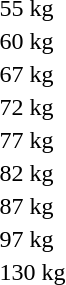<table>
<tr>
<td rowspan=1>55 kg</td>
<td rowspan=1></td>
<td rowspan=1></td>
<td></td>
</tr>
<tr>
<td rowspan=1>60 kg</td>
<td rowspan=1></td>
<td rowspan=1></td>
<td></td>
</tr>
<tr>
<td rowspan=1>67 kg</td>
<td rowspan=1></td>
<td rowspan=1></td>
<td></td>
</tr>
<tr>
<td rowspan=2>72 kg</td>
<td rowspan=2></td>
<td rowspan=2></td>
<td></td>
</tr>
<tr>
<td></td>
</tr>
<tr>
<td rowspan=2>77 kg</td>
<td rowspan=2></td>
<td rowspan=2></td>
<td></td>
</tr>
<tr>
<td></td>
</tr>
<tr>
<td rowspan=2>82 kg</td>
<td rowspan=2></td>
<td rowspan=2></td>
<td></td>
</tr>
<tr>
<td></td>
</tr>
<tr>
<td rowspan=2>87 kg</td>
<td rowspan=2></td>
<td rowspan=2></td>
<td></td>
</tr>
<tr>
<td></td>
</tr>
<tr>
<td rowspan=1>97 kg</td>
<td rowspan=1></td>
<td rowspan=1></td>
<td></td>
</tr>
<tr>
<td rowspan=1>130 kg</td>
<td rowspan=1></td>
<td rowspan=1></td>
<td></td>
</tr>
<tr>
</tr>
</table>
